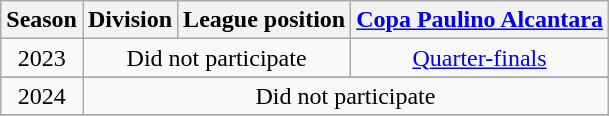<table class="wikitable" style="text-align:center">
<tr bgcolor="#efefef">
<th>Season</th>
<th>Division</th>
<th>League position</th>
<th><a href='#'>Copa Paulino Alcantara</a></th>
</tr>
<tr>
<td>2023</td>
<td colspan=2>Did not participate</td>
<td><a href='#'> Quarter-finals</a></td>
</tr>
<tr>
</tr>
<tr>
<td>2024</td>
<td colspan=3>Did not participate</td>
</tr>
<tr>
</tr>
</table>
